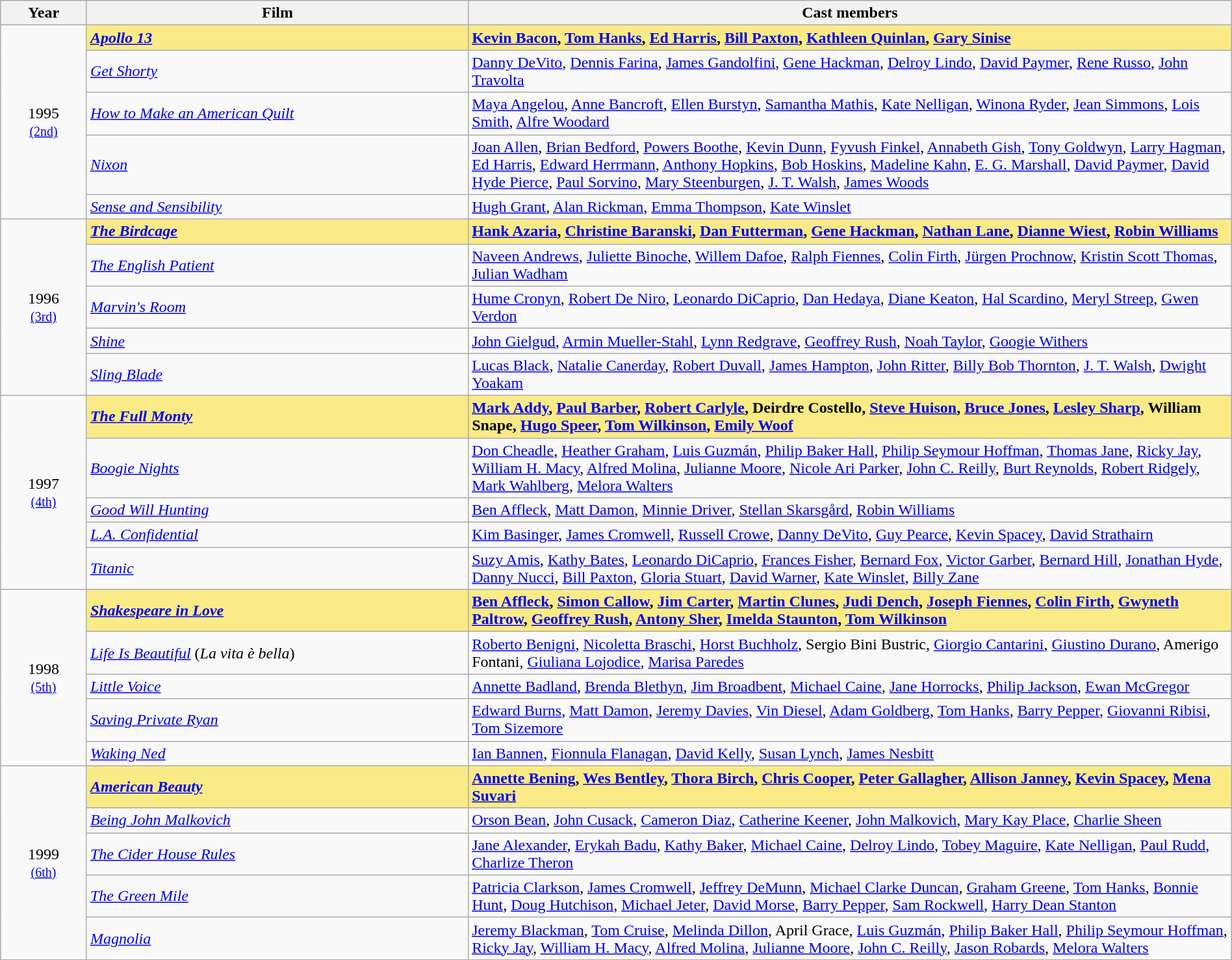<table class="wikitable" width="100%" cellpadding="5">
<tr>
<th width="7%">Year</th>
<th width="31%">Film</th>
<th width="62%">Cast members</th>
</tr>
<tr>
<td rowspan="5" align="center">1995<br><small><a href='#'>(2nd)</a> </small></td>
<td style="background:#FAEB86;"><strong><em><a href='#'>Apollo 13</a></em></strong></td>
<td style="background:#FAEB86;"><strong><a href='#'>Kevin Bacon</a>, <a href='#'>Tom Hanks</a>, <a href='#'>Ed Harris</a>, <a href='#'>Bill Paxton</a>, <a href='#'>Kathleen Quinlan</a>, <a href='#'>Gary Sinise</a></strong></td>
</tr>
<tr>
<td><em><a href='#'>Get Shorty</a></em></td>
<td><a href='#'>Danny DeVito</a>, <a href='#'>Dennis Farina</a>, <a href='#'>James Gandolfini</a>, <a href='#'>Gene Hackman</a>, <a href='#'>Delroy Lindo</a>, <a href='#'>David Paymer</a>, <a href='#'>Rene Russo</a>, <a href='#'>John Travolta</a></td>
</tr>
<tr>
<td><em><a href='#'>How to Make an American Quilt</a></em></td>
<td><a href='#'>Maya Angelou</a>, <a href='#'>Anne Bancroft</a>, <a href='#'>Ellen Burstyn</a>, <a href='#'>Samantha Mathis</a>, <a href='#'>Kate Nelligan</a>, <a href='#'>Winona Ryder</a>, <a href='#'>Jean Simmons</a>, <a href='#'>Lois Smith</a>, <a href='#'>Alfre Woodard</a></td>
</tr>
<tr>
<td><em><a href='#'>Nixon</a></em></td>
<td><a href='#'>Joan Allen</a>, <a href='#'>Brian Bedford</a>, <a href='#'>Powers Boothe</a>, <a href='#'>Kevin Dunn</a>, <a href='#'>Fyvush Finkel</a>, <a href='#'>Annabeth Gish</a>, <a href='#'>Tony Goldwyn</a>, <a href='#'>Larry Hagman</a>, <a href='#'>Ed Harris</a>, <a href='#'>Edward Herrmann</a>, <a href='#'>Anthony Hopkins</a>, <a href='#'>Bob Hoskins</a>, <a href='#'>Madeline Kahn</a>, <a href='#'>E. G. Marshall</a>, <a href='#'>David Paymer</a>, <a href='#'>David Hyde Pierce</a>, <a href='#'>Paul Sorvino</a>, <a href='#'>Mary Steenburgen</a>, <a href='#'>J. T. Walsh</a>, <a href='#'>James Woods</a></td>
</tr>
<tr>
<td><em><a href='#'>Sense and Sensibility</a></em></td>
<td><a href='#'>Hugh Grant</a>, <a href='#'>Alan Rickman</a>, <a href='#'>Emma Thompson</a>, <a href='#'>Kate Winslet</a></td>
</tr>
<tr>
<td rowspan="5" align="center">1996<br><small><a href='#'>(3rd)</a> </small></td>
<td style="background:#FAEB86;"><strong><em><a href='#'>The Birdcage</a></em></strong></td>
<td style="background:#FAEB86;"><strong><a href='#'>Hank Azaria</a>, <a href='#'>Christine Baranski</a>, <a href='#'>Dan Futterman</a>, <a href='#'>Gene Hackman</a>, <a href='#'>Nathan Lane</a>, <a href='#'>Dianne Wiest</a>, <a href='#'>Robin Williams</a></strong></td>
</tr>
<tr>
<td><em><a href='#'>The English Patient</a></em></td>
<td><a href='#'>Naveen Andrews</a>, <a href='#'>Juliette Binoche</a>, <a href='#'>Willem Dafoe</a>, <a href='#'>Ralph Fiennes</a>, <a href='#'>Colin Firth</a>, <a href='#'>Jürgen Prochnow</a>, <a href='#'>Kristin Scott Thomas</a>, <a href='#'>Julian Wadham</a></td>
</tr>
<tr>
<td><em><a href='#'>Marvin's Room</a></em></td>
<td><a href='#'>Hume Cronyn</a>, <a href='#'>Robert De Niro</a>, <a href='#'>Leonardo DiCaprio</a>, <a href='#'>Dan Hedaya</a>, <a href='#'>Diane Keaton</a>, <a href='#'>Hal Scardino</a>, <a href='#'>Meryl Streep</a>, <a href='#'>Gwen Verdon</a></td>
</tr>
<tr>
<td><em><a href='#'>Shine</a></em></td>
<td><a href='#'>John Gielgud</a>, <a href='#'>Armin Mueller-Stahl</a>, <a href='#'>Lynn Redgrave</a>, <a href='#'>Geoffrey Rush</a>, <a href='#'>Noah Taylor</a>, <a href='#'>Googie Withers</a></td>
</tr>
<tr>
<td><em><a href='#'>Sling Blade</a></em></td>
<td><a href='#'>Lucas Black</a>, <a href='#'>Natalie Canerday</a>, <a href='#'>Robert Duvall</a>, <a href='#'>James Hampton</a>, <a href='#'>John Ritter</a>, <a href='#'>Billy Bob Thornton</a>, <a href='#'>J. T. Walsh</a>, <a href='#'>Dwight Yoakam</a></td>
</tr>
<tr>
<td rowspan="5" align="center">1997<br><small><a href='#'>(4th)</a> </small></td>
<td style="background:#FAEB86;"><strong><em><a href='#'>The Full Monty</a></em></strong></td>
<td style="background:#FAEB86;"><strong><a href='#'>Mark Addy</a>, <a href='#'>Paul Barber</a>, <a href='#'>Robert Carlyle</a>, Deirdre Costello, <a href='#'>Steve Huison</a>, <a href='#'>Bruce Jones</a>, <a href='#'>Lesley Sharp</a>, William Snape, <a href='#'>Hugo Speer</a>, <a href='#'>Tom Wilkinson</a>, <a href='#'>Emily Woof</a></strong></td>
</tr>
<tr>
<td><em><a href='#'>Boogie Nights</a></em></td>
<td><a href='#'>Don Cheadle</a>, <a href='#'>Heather Graham</a>, <a href='#'>Luis Guzmán</a>, <a href='#'>Philip Baker Hall</a>, <a href='#'>Philip Seymour Hoffman</a>, <a href='#'>Thomas Jane</a>, <a href='#'>Ricky Jay</a>, <a href='#'>William H. Macy</a>, <a href='#'>Alfred Molina</a>, <a href='#'>Julianne Moore</a>, <a href='#'>Nicole Ari Parker</a>, <a href='#'>John C. Reilly</a>, <a href='#'>Burt Reynolds</a>, <a href='#'>Robert Ridgely</a>, <a href='#'>Mark Wahlberg</a>, <a href='#'>Melora Walters</a></td>
</tr>
<tr>
<td><em><a href='#'>Good Will Hunting</a></em></td>
<td><a href='#'>Ben Affleck</a>, <a href='#'>Matt Damon</a>, <a href='#'>Minnie Driver</a>, <a href='#'>Stellan Skarsgård</a>, <a href='#'>Robin Williams</a></td>
</tr>
<tr>
<td><em><a href='#'>L.A. Confidential</a></em></td>
<td><a href='#'>Kim Basinger</a>, <a href='#'>James Cromwell</a>, <a href='#'>Russell Crowe</a>, <a href='#'>Danny DeVito</a>, <a href='#'>Guy Pearce</a>, <a href='#'>Kevin Spacey</a>, <a href='#'>David Strathairn</a></td>
</tr>
<tr>
<td><em><a href='#'>Titanic</a></em></td>
<td><a href='#'>Suzy Amis</a>, <a href='#'>Kathy Bates</a>, <a href='#'>Leonardo DiCaprio</a>, <a href='#'>Frances Fisher</a>, <a href='#'>Bernard Fox</a>, <a href='#'>Victor Garber</a>, <a href='#'>Bernard Hill</a>, <a href='#'>Jonathan Hyde</a>, <a href='#'>Danny Nucci</a>, <a href='#'>Bill Paxton</a>, <a href='#'>Gloria Stuart</a>, <a href='#'>David Warner</a>, <a href='#'>Kate Winslet</a>, <a href='#'>Billy Zane</a></td>
</tr>
<tr>
<td rowspan="5" align="center">1998<br><small><a href='#'>(5th)</a> </small></td>
<td style="background:#FAEB86;"><strong><em><a href='#'>Shakespeare in Love</a></em></strong></td>
<td style="background:#FAEB86;"><strong><a href='#'>Ben Affleck</a>, <a href='#'>Simon Callow</a>, <a href='#'>Jim Carter</a>, <a href='#'>Martin Clunes</a>, <a href='#'>Judi Dench</a>, <a href='#'>Joseph Fiennes</a>, <a href='#'>Colin Firth</a>, <a href='#'>Gwyneth Paltrow</a>, <a href='#'>Geoffrey Rush</a>, <a href='#'>Antony Sher</a>, <a href='#'>Imelda Staunton</a>, <a href='#'>Tom Wilkinson</a></strong></td>
</tr>
<tr>
<td><em><a href='#'>Life Is Beautiful</a></em> (<em>La vita è bella</em>)</td>
<td><a href='#'>Roberto Benigni</a>, <a href='#'>Nicoletta Braschi</a>, <a href='#'>Horst Buchholz</a>, Sergio Bini Bustric, <a href='#'>Giorgio Cantarini</a>, <a href='#'>Giustino Durano</a>, Amerigo Fontani, <a href='#'>Giuliana Lojodice</a>, <a href='#'>Marisa Paredes</a></td>
</tr>
<tr>
<td><em><a href='#'>Little Voice</a></em></td>
<td><a href='#'>Annette Badland</a>, <a href='#'>Brenda Blethyn</a>, <a href='#'>Jim Broadbent</a>, <a href='#'>Michael Caine</a>, <a href='#'>Jane Horrocks</a>, <a href='#'>Philip Jackson</a>, <a href='#'>Ewan McGregor</a></td>
</tr>
<tr>
<td><em><a href='#'>Saving Private Ryan</a></em></td>
<td><a href='#'>Edward Burns</a>, <a href='#'>Matt Damon</a>, <a href='#'>Jeremy Davies</a>, <a href='#'>Vin Diesel</a>, <a href='#'>Adam Goldberg</a>, <a href='#'>Tom Hanks</a>, <a href='#'>Barry Pepper</a>, <a href='#'>Giovanni Ribisi</a>, <a href='#'>Tom Sizemore</a></td>
</tr>
<tr>
<td><em><a href='#'>Waking Ned</a></em></td>
<td><a href='#'>Ian Bannen</a>, <a href='#'>Fionnula Flanagan</a>, <a href='#'>David Kelly</a>, <a href='#'>Susan Lynch</a>, <a href='#'>James Nesbitt</a></td>
</tr>
<tr>
<td rowspan="5" align="center">1999<br><small><a href='#'>(6th)</a> </small></td>
<td style="background:#FAEB86;"><strong><em><a href='#'>American Beauty</a></em></strong></td>
<td style="background:#FAEB86;"><strong><a href='#'>Annette Bening</a>, <a href='#'>Wes Bentley</a>, <a href='#'>Thora Birch</a>, <a href='#'>Chris Cooper</a>, <a href='#'>Peter Gallagher</a>, <a href='#'>Allison Janney</a>, <a href='#'>Kevin Spacey</a>, <a href='#'>Mena Suvari</a></strong></td>
</tr>
<tr>
<td><em><a href='#'>Being John Malkovich</a></em></td>
<td><a href='#'>Orson Bean</a>, <a href='#'>John Cusack</a>, <a href='#'>Cameron Diaz</a>, <a href='#'>Catherine Keener</a>, <a href='#'>John Malkovich</a>, <a href='#'>Mary Kay Place</a>, <a href='#'>Charlie Sheen</a></td>
</tr>
<tr>
<td><em><a href='#'>The Cider House Rules</a></em></td>
<td><a href='#'>Jane Alexander</a>, <a href='#'>Erykah Badu</a>, <a href='#'>Kathy Baker</a>, <a href='#'>Michael Caine</a>, <a href='#'>Delroy Lindo</a>, <a href='#'>Tobey Maguire</a>, <a href='#'>Kate Nelligan</a>, <a href='#'>Paul Rudd</a>, <a href='#'>Charlize Theron</a></td>
</tr>
<tr>
<td><em><a href='#'>The Green Mile</a></em></td>
<td><a href='#'>Patricia Clarkson</a>, <a href='#'>James Cromwell</a>, <a href='#'>Jeffrey DeMunn</a>, <a href='#'>Michael Clarke Duncan</a>, <a href='#'>Graham Greene</a>, <a href='#'>Tom Hanks</a>, <a href='#'>Bonnie Hunt</a>, <a href='#'>Doug Hutchison</a>, <a href='#'>Michael Jeter</a>, <a href='#'>David Morse</a>, <a href='#'>Barry Pepper</a>, <a href='#'>Sam Rockwell</a>, <a href='#'>Harry Dean Stanton</a></td>
</tr>
<tr>
<td><em><a href='#'>Magnolia</a></em></td>
<td><a href='#'>Jeremy Blackman</a>, <a href='#'>Tom Cruise</a>, <a href='#'>Melinda Dillon</a>, April Grace, <a href='#'>Luis Guzmán</a>, <a href='#'>Philip Baker Hall</a>, <a href='#'>Philip Seymour Hoffman</a>, <a href='#'>Ricky Jay</a>, <a href='#'>William H. Macy</a>, <a href='#'>Alfred Molina</a>, <a href='#'>Julianne Moore</a>, <a href='#'>John C. Reilly</a>, <a href='#'>Jason Robards</a>, <a href='#'>Melora Walters</a></td>
</tr>
</table>
